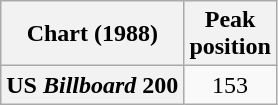<table class="wikitable plainrowheaders" style="text-align:center">
<tr>
<th>Chart (1988)</th>
<th>Peak<br>position</th>
</tr>
<tr>
<th scope="row">US <em>Billboard</em> 200</th>
<td>153</td>
</tr>
</table>
